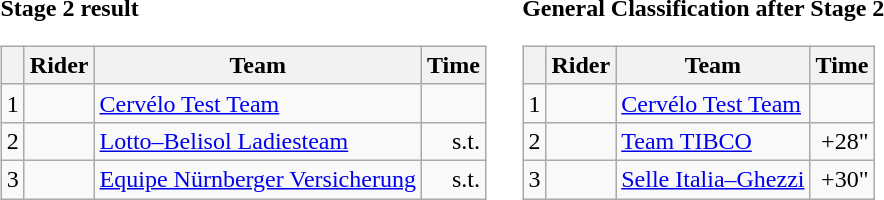<table>
<tr>
<td><strong>Stage 2 result</strong><br><table class=wikitable>
<tr>
<th></th>
<th>Rider</th>
<th>Team</th>
<th>Time</th>
</tr>
<tr>
<td>1</td>
<td></td>
<td><a href='#'>Cervélo Test Team</a></td>
<td align="right"></td>
</tr>
<tr>
<td>2</td>
<td></td>
<td><a href='#'>Lotto–Belisol Ladiesteam</a></td>
<td align="right">s.t.</td>
</tr>
<tr>
<td>3</td>
<td></td>
<td><a href='#'>Equipe Nürnberger Versicherung</a></td>
<td align=right>s.t.</td>
</tr>
</table>
</td>
<td></td>
<td><strong>General Classification after Stage 2</strong><br><table class="wikitable">
<tr>
<th></th>
<th>Rider</th>
<th>Team</th>
<th>Time</th>
</tr>
<tr>
<td>1</td>
<td></td>
<td><a href='#'>Cervélo Test Team</a></td>
<td align="right"></td>
</tr>
<tr>
<td>2</td>
<td></td>
<td><a href='#'>Team TIBCO</a></td>
<td align="right">+28"</td>
</tr>
<tr>
<td>3</td>
<td></td>
<td><a href='#'>Selle Italia–Ghezzi</a></td>
<td align=right>+30"</td>
</tr>
</table>
</td>
</tr>
</table>
